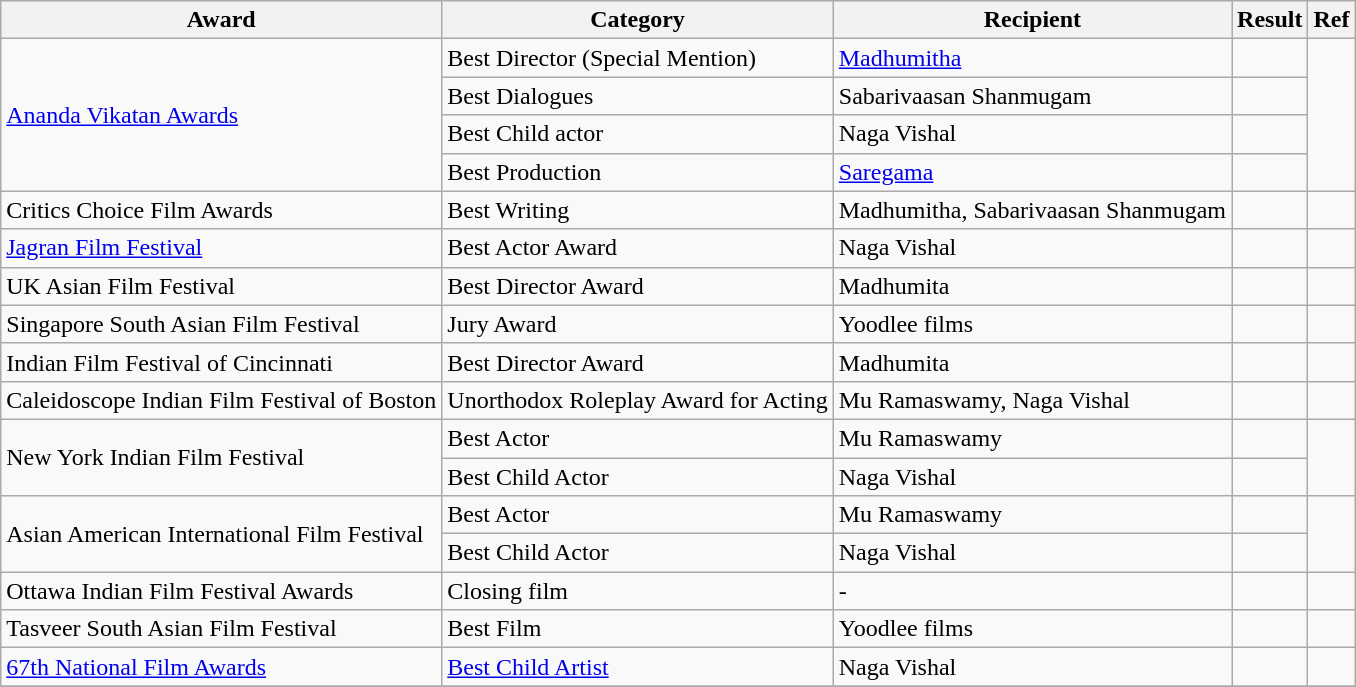<table class="wikitable sortable">
<tr>
<th>Award</th>
<th>Category</th>
<th>Recipient</th>
<th>Result</th>
<th>Ref</th>
</tr>
<tr>
<td rowspan=4><a href='#'>Ananda Vikatan Awards</a></td>
<td>Best Director (Special Mention)</td>
<td><a href='#'>Madhumitha</a></td>
<td></td>
<td rowspan=4></td>
</tr>
<tr>
<td>Best Dialogues</td>
<td>Sabarivaasan Shanmugam</td>
<td></td>
</tr>
<tr>
<td>Best Child actor</td>
<td>Naga Vishal</td>
<td></td>
</tr>
<tr>
<td>Best Production</td>
<td><a href='#'>Saregama</a></td>
<td></td>
</tr>
<tr>
<td>Critics Choice Film Awards</td>
<td>Best Writing</td>
<td>Madhumitha, Sabarivaasan Shanmugam</td>
<td></td>
<td></td>
</tr>
<tr>
<td><a href='#'>Jagran Film Festival</a></td>
<td>Best Actor Award</td>
<td>Naga Vishal</td>
<td></td>
<td></td>
</tr>
<tr>
<td>UK Asian Film Festival</td>
<td>Best Director Award</td>
<td>Madhumita</td>
<td></td>
<td></td>
</tr>
<tr>
<td>Singapore South Asian Film Festival</td>
<td>Jury Award</td>
<td>Yoodlee films</td>
<td></td>
<td></td>
</tr>
<tr>
<td>Indian Film Festival of Cincinnati</td>
<td>Best Director Award</td>
<td>Madhumita</td>
<td></td>
<td></td>
</tr>
<tr>
<td>Caleidoscope Indian Film Festival of Boston</td>
<td>Unorthodox Roleplay Award for Acting</td>
<td>Mu Ramaswamy, Naga Vishal</td>
<td></td>
<td></td>
</tr>
<tr>
<td rowspan=2>New York Indian Film Festival</td>
<td>Best Actor</td>
<td>Mu Ramaswamy</td>
<td></td>
<td rowspan=2></td>
</tr>
<tr>
<td>Best Child Actor</td>
<td>Naga Vishal</td>
<td></td>
</tr>
<tr>
<td rowspan=2>Asian American International Film Festival</td>
<td>Best Actor</td>
<td>Mu Ramaswamy</td>
<td></td>
<td rowspan=2></td>
</tr>
<tr>
<td>Best Child Actor</td>
<td>Naga Vishal</td>
<td></td>
</tr>
<tr>
<td>Ottawa Indian Film Festival Awards</td>
<td>Closing film</td>
<td>-</td>
<td></td>
<td></td>
</tr>
<tr>
<td>Tasveer South Asian Film Festival</td>
<td>Best Film</td>
<td>Yoodlee films</td>
<td></td>
<td></td>
</tr>
<tr>
<td><a href='#'>67th National Film Awards</a></td>
<td><a href='#'>Best Child Artist</a></td>
<td>Naga Vishal</td>
<td></td>
<td></td>
</tr>
<tr>
</tr>
</table>
